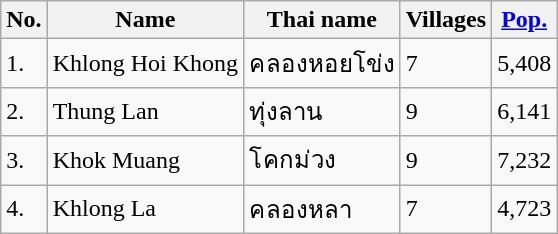<table class="wikitable">
<tr>
<th>No.</th>
<th>Name</th>
<th>Thai name</th>
<th>Villages</th>
<th><a href='#'>Pop.</a></th>
</tr>
<tr>
<td>1.</td>
<td>Khlong Hoi Khong</td>
<td>คลองหอยโข่ง</td>
<td>7</td>
<td>5,408</td>
</tr>
<tr>
<td>2.</td>
<td>Thung Lan</td>
<td>ทุ่งลาน</td>
<td>9</td>
<td>6,141</td>
</tr>
<tr>
<td>3.</td>
<td>Khok Muang</td>
<td>โคกม่วง</td>
<td>9</td>
<td>7,232</td>
</tr>
<tr>
<td>4.</td>
<td>Khlong La</td>
<td>คลองหลา</td>
<td>7</td>
<td>4,723</td>
</tr>
</table>
